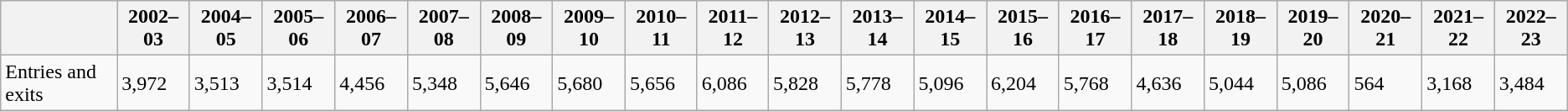<table class="wikitable">
<tr>
<th></th>
<th>2002–03</th>
<th>2004–05</th>
<th>2005–06</th>
<th>2006–07</th>
<th>2007–08</th>
<th>2008–09</th>
<th>2009–10</th>
<th>2010–11</th>
<th>2011–12</th>
<th>2012–13</th>
<th>2013–14</th>
<th>2014–15</th>
<th>2015–16</th>
<th>2016–17</th>
<th>2017–18</th>
<th>2018–19</th>
<th>2019–20</th>
<th>2020–21</th>
<th>2021–22</th>
<th>2022–23</th>
</tr>
<tr>
<td>Entries and exits</td>
<td>3,972</td>
<td>3,513</td>
<td>3,514</td>
<td>4,456</td>
<td>5,348</td>
<td>5,646</td>
<td>5,680</td>
<td>5,656</td>
<td>6,086</td>
<td>5,828</td>
<td>5,778</td>
<td>5,096</td>
<td>6,204</td>
<td>5,768</td>
<td>4,636</td>
<td>5,044</td>
<td>5,086</td>
<td>564</td>
<td>3,168</td>
<td>3,484</td>
</tr>
</table>
